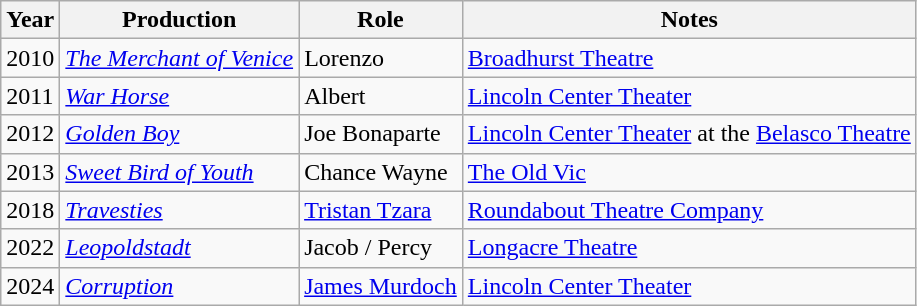<table class="wikitable">
<tr>
<th>Year</th>
<th>Production</th>
<th>Role</th>
<th>Notes</th>
</tr>
<tr>
<td>2010</td>
<td><em><a href='#'>The Merchant of Venice</a></em></td>
<td>Lorenzo</td>
<td><a href='#'>Broadhurst Theatre</a></td>
</tr>
<tr>
<td>2011</td>
<td><em><a href='#'>War Horse</a></em></td>
<td>Albert</td>
<td><a href='#'>Lincoln Center Theater</a></td>
</tr>
<tr>
<td>2012</td>
<td><em><a href='#'>Golden Boy</a></em></td>
<td>Joe Bonaparte</td>
<td><a href='#'>Lincoln Center Theater</a> at the <a href='#'>Belasco Theatre</a></td>
</tr>
<tr>
<td>2013</td>
<td><em><a href='#'>Sweet Bird of Youth</a></em></td>
<td>Chance Wayne</td>
<td><a href='#'>The Old Vic</a></td>
</tr>
<tr>
<td>2018</td>
<td><em><a href='#'>Travesties</a></em></td>
<td><a href='#'>Tristan Tzara</a></td>
<td><a href='#'>Roundabout Theatre Company</a></td>
</tr>
<tr>
<td>2022</td>
<td><em><a href='#'>Leopoldstadt</a></em></td>
<td>Jacob / Percy</td>
<td><a href='#'>Longacre Theatre</a></td>
</tr>
<tr>
<td>2024</td>
<td><em><a href='#'>Corruption</a></em></td>
<td><a href='#'>James Murdoch</a></td>
<td><a href='#'>Lincoln Center Theater</a></td>
</tr>
</table>
